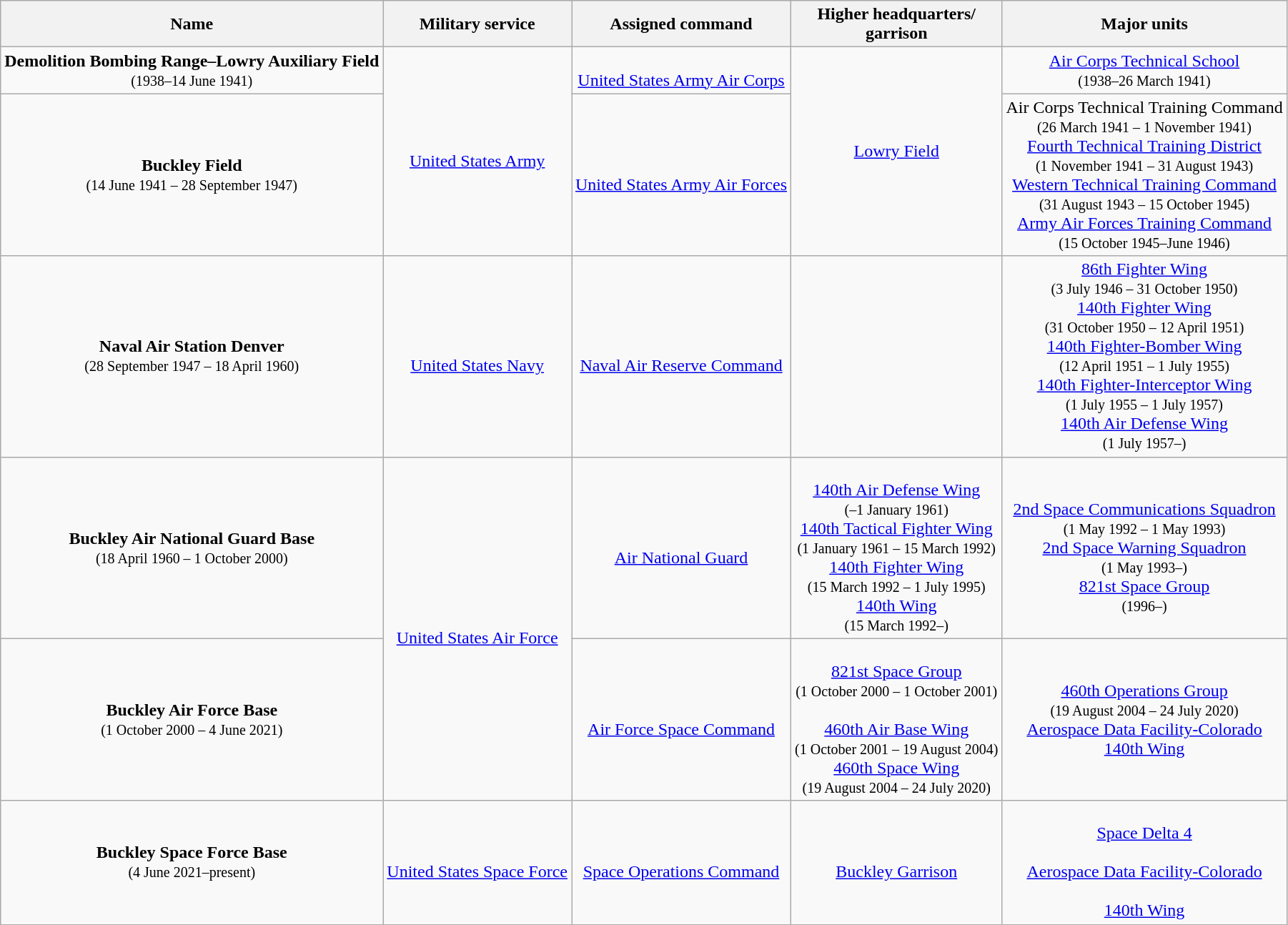<table class="wikitable" style="text-align: center;">
<tr>
<th>Name</th>
<th>Military service</th>
<th>Assigned command</th>
<th>Higher headquarters/<br>garrison</th>
<th>Major units</th>
</tr>
<tr>
<td><strong>Demolition Bombing Range–Lowry Auxiliary Field</strong><br><small>(1938–14 June 1941)</small></td>
<td rowspan=2><br><a href='#'>United States Army</a></td>
<td><br><a href='#'>United States Army Air Corps</a></td>
<td rowspan=2><a href='#'>Lowry Field</a></td>
<td><a href='#'>Air Corps Technical School</a><br><small>(1938–26 March 1941)</small></td>
</tr>
<tr>
<td><strong>Buckley Field</strong><br><small>(14 June 1941 – 28 September 1947)</small></td>
<td><br><a href='#'>United States Army Air Forces</a></td>
<td>Air Corps Technical Training Command<br><small>(26 March 1941 – 1 November 1941)</small><br><a href='#'>Fourth Technical Training District</a><br><small>(1 November 1941 – 31 August 1943)</small><br><a href='#'>Western Technical Training Command</a><br><small>(31 August 1943 – 15 October 1945)</small><br><a href='#'>Army Air Forces Training Command</a><br><small>(15 October 1945–June 1946)<br></small></td>
</tr>
<tr>
<td><strong>Naval Air Station Denver</strong><br><small>(28 September 1947 – 18 April 1960)</small></td>
<td><br><a href='#'>United States Navy</a></td>
<td><br><a href='#'>Naval Air Reserve Command</a></td>
<td></td>
<td><a href='#'>86th Fighter Wing</a><br><small> (3 July 1946 – 31 October 1950)</small><br><a href='#'>140th Fighter Wing</a><br><small>(31 October 1950 – 12 April 1951)</small><br><a href='#'>140th Fighter-Bomber Wing</a><br><small>(12 April 1951 – 1 July 1955)</small><br><a href='#'>140th Fighter-Interceptor Wing</a><br><small>(1 July 1955 – 1 July 1957)</small><br><a href='#'>140th Air Defense Wing</a><br><small>(1 July 1957–)</small></td>
</tr>
<tr>
<td><strong>Buckley Air National Guard Base</strong><br><small>(18 April 1960 – 1 October 2000)</small></td>
<td rowspan=2> <br><a href='#'>United States Air Force</a></td>
<td><br><a href='#'>Air National Guard</a></td>
<td><br><a href='#'>140th Air Defense Wing</a><br><small>(–1 January 1961)</small><br><a href='#'>140th Tactical Fighter Wing</a><br><small>(1 January 1961 – 15 March 1992)</small><br><a href='#'>140th Fighter Wing</a><br><small>(15 March 1992 – 1 July 1995)</small><br><a href='#'>140th Wing</a><br><small>(15 March 1992–)</small></td>
<td><br><a href='#'>2nd Space Communications Squadron</a><br><small>(1 May 1992 – 1 May 1993)</small><br><a href='#'>2nd Space Warning Squadron</a><br><small>(1 May 1993–)</small><br><a href='#'>821st Space Group</a><br><small>(1996–)</small></td>
</tr>
<tr>
<td><strong>Buckley Air Force Base</strong><br><small>(1 October 2000 – 4 June 2021)</small></td>
<td><br><a href='#'>Air Force Space Command</a></td>
<td><br><a href='#'>821st Space Group</a><br><small>(1 October 2000 – 1 October 2001)</small><br><br><a href='#'>460th Air Base Wing</a><br><small>(1 October 2001 – 19 August 2004)</small><br><a href='#'>460th Space Wing</a><br><small>(19 August 2004 – 24 July 2020)</small></td>
<td><a href='#'>460th Operations Group</a><br><small>(19 August 2004 – 24 July 2020)</small><br><a href='#'>Aerospace Data Facility-Colorado</a><br><a href='#'>140th Wing</a></td>
</tr>
<tr>
<td><strong>Buckley Space Force Base</strong><br><small>(4 June 2021–present)</small></td>
<td><br><a href='#'>United States Space Force</a></td>
<td><br><a href='#'>Space Operations Command</a></td>
<td><br><a href='#'>Buckley Garrison</a></td>
<td><br><a href='#'>Space Delta 4</a><br><br><a href='#'>Aerospace Data Facility-Colorado</a><br><br><a href='#'>140th Wing</a></td>
</tr>
</table>
